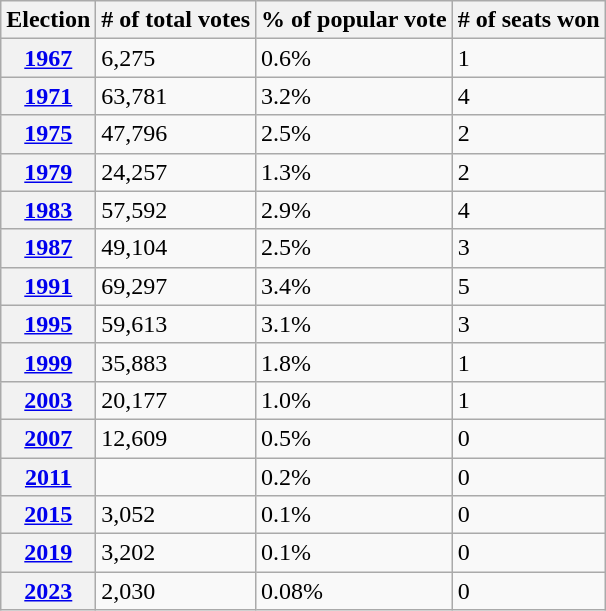<table class="wikitable">
<tr>
<th>Election</th>
<th># of total votes</th>
<th>% of popular vote</th>
<th># of seats won</th>
</tr>
<tr>
<th><a href='#'>1967</a></th>
<td>6,275</td>
<td>0.6%</td>
<td>1</td>
</tr>
<tr>
<th><a href='#'>1971</a></th>
<td>63,781</td>
<td>3.2% </td>
<td>4 </td>
</tr>
<tr>
<th><a href='#'>1975</a></th>
<td>47,796</td>
<td>2.5% </td>
<td>2 </td>
</tr>
<tr>
<th><a href='#'>1979</a></th>
<td>24,257</td>
<td>1.3% </td>
<td>2 </td>
</tr>
<tr>
<th><a href='#'>1983</a></th>
<td>57,592</td>
<td>2.9% </td>
<td>4 </td>
</tr>
<tr>
<th><a href='#'>1987</a></th>
<td>49,104</td>
<td>2.5% </td>
<td>3 </td>
</tr>
<tr>
<th><a href='#'>1991</a></th>
<td>69,297 </td>
<td>3.4% </td>
<td>5 </td>
</tr>
<tr>
<th><a href='#'>1995</a></th>
<td>59,613 </td>
<td>3.1% </td>
<td>3 </td>
</tr>
<tr>
<th><a href='#'>1999</a></th>
<td>35,883 </td>
<td>1.8% </td>
<td>1 </td>
</tr>
<tr>
<th><a href='#'>2003</a></th>
<td>20,177 </td>
<td>1.0% </td>
<td>1 </td>
</tr>
<tr>
<th><a href='#'>2007</a></th>
<td>12,609 </td>
<td>0.5% </td>
<td>0 </td>
</tr>
<tr ->
<th><a href='#'>2011</a></th>
<td></td>
<td>0.2% </td>
<td>0 </td>
</tr>
<tr ->
<th><a href='#'>2015</a></th>
<td>3,052</td>
<td>0.1% </td>
<td>0 </td>
</tr>
<tr ->
<th><a href='#'>2019</a></th>
<td>3,202</td>
<td>0.1% </td>
<td>0 </td>
</tr>
<tr ->
<th><a href='#'>2023</a></th>
<td>2,030</td>
<td>0.08% </td>
<td>0 </td>
</tr>
</table>
